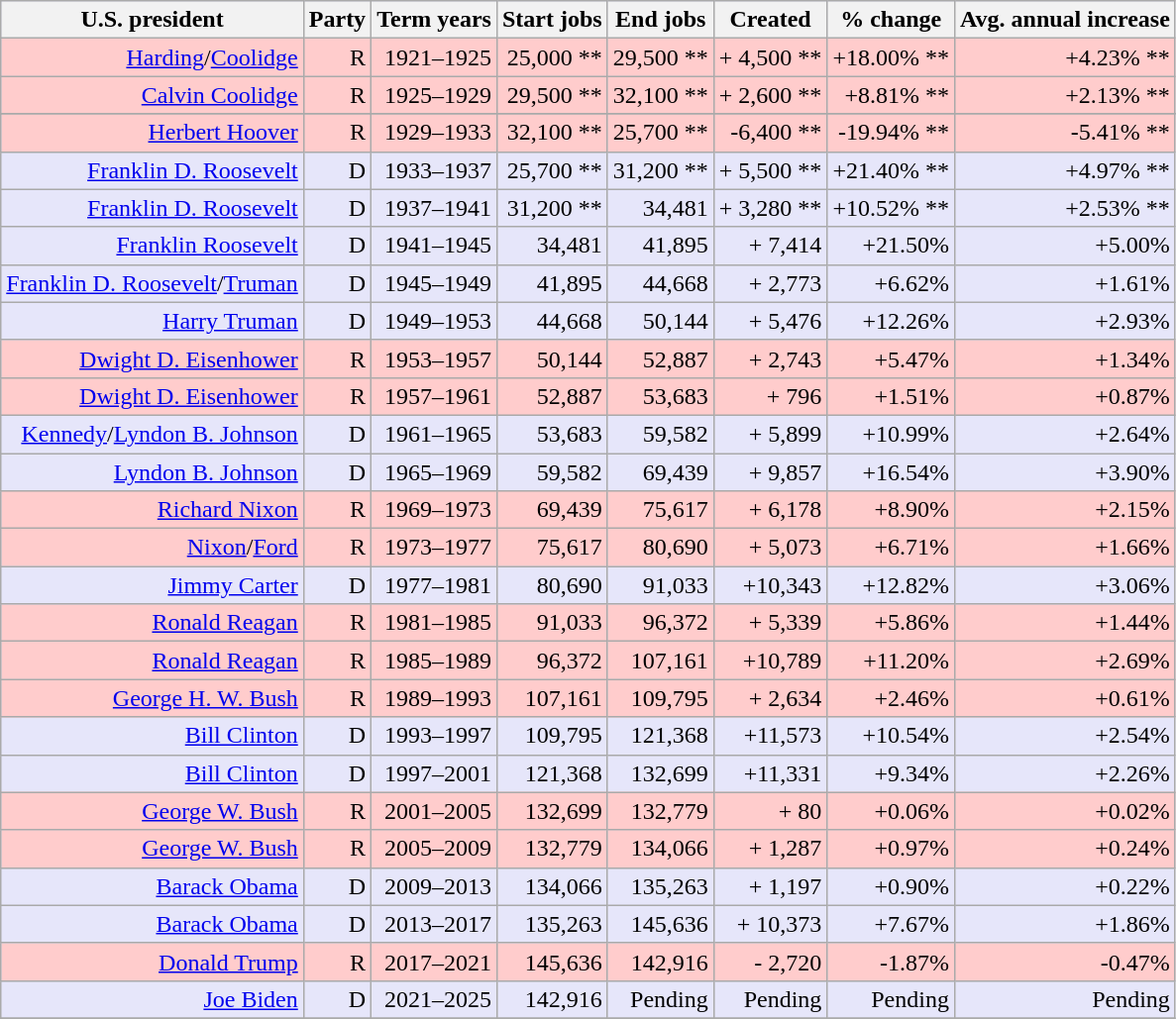<table class="wikitable sortable sticky-table-col1 sticky-table-head" style="background:#E6E6FA; text-align:right">
<tr>
<th>U.S. president</th>
<th>Party</th>
<th>Term years</th>
<th>Start jobs</th>
<th>End jobs</th>
<th data-sort-type="number">Created</th>
<th data-sort-type="number">% change</th>
<th data-sort-type="number">Avg. annual increase</th>
</tr>
<tr style="background:#ffcccc">
<td><a href='#'>Harding</a>/<a href='#'>Coolidge</a></td>
<td>R</td>
<td>1921–1925</td>
<td>25,000 **</td>
<td>29,500 **</td>
<td>+ 4,500 **</td>
<td>+18.00% **</td>
<td>+4.23% **</td>
</tr>
<tr style="background:#ffcccc">
<td><a href='#'>Calvin Coolidge</a></td>
<td>R</td>
<td>1925–1929</td>
<td>29,500 **</td>
<td>32,100 **</td>
<td>+ 2,600 **</td>
<td>+8.81% **</td>
<td>+2.13% **</td>
</tr>
<tr>
</tr>
<tr style="background:#ffcccc">
<td><a href='#'>Herbert Hoover</a></td>
<td>R</td>
<td>1929–1933</td>
<td>32,100 **</td>
<td>25,700 **</td>
<td>-6,400 **</td>
<td>-19.94% **</td>
<td>-5.41% **</td>
</tr>
<tr>
<td><a href='#'>Franklin D. Roosevelt</a></td>
<td>D</td>
<td>1933–1937</td>
<td>25,700 **</td>
<td>31,200 **</td>
<td>+ 5,500 **</td>
<td>+21.40% **</td>
<td>+4.97% **</td>
</tr>
<tr>
<td><a href='#'>Franklin D. Roosevelt</a></td>
<td>D</td>
<td>1937–1941</td>
<td>31,200 **</td>
<td>34,481</td>
<td>+ 3,280 **</td>
<td>+10.52% **</td>
<td>+2.53% **</td>
</tr>
<tr>
<td><a href='#'>Franklin Roosevelt</a></td>
<td>D</td>
<td>1941–1945</td>
<td>34,481</td>
<td>41,895</td>
<td>+ 7,414</td>
<td>+21.50%</td>
<td>+5.00%</td>
</tr>
<tr>
<td><a href='#'>Franklin D. Roosevelt</a>/<a href='#'>Truman</a></td>
<td>D</td>
<td>1945–1949</td>
<td>41,895</td>
<td>44,668</td>
<td>+ 2,773</td>
<td>+6.62%</td>
<td>+1.61%</td>
</tr>
<tr>
<td><a href='#'>Harry Truman</a></td>
<td>D</td>
<td>1949–1953</td>
<td>44,668</td>
<td>50,144</td>
<td>+ 5,476</td>
<td>+12.26%</td>
<td>+2.93%</td>
</tr>
<tr style="background:#ffcccc">
<td><a href='#'>Dwight D. Eisenhower</a></td>
<td>R</td>
<td>1953–1957</td>
<td>50,144</td>
<td>52,887</td>
<td>+ 2,743</td>
<td>+5.47%</td>
<td>+1.34%</td>
</tr>
<tr style="background:#ffcccc">
<td><a href='#'>Dwight D. Eisenhower</a></td>
<td>R</td>
<td>1957–1961</td>
<td>52,887</td>
<td>53,683</td>
<td>+   796</td>
<td>+1.51%</td>
<td>+0.87%</td>
</tr>
<tr>
<td><a href='#'>Kennedy</a>/<a href='#'>Lyndon B. Johnson</a></td>
<td>D</td>
<td>1961–1965</td>
<td>53,683</td>
<td>59,582</td>
<td>+ 5,899</td>
<td>+10.99%</td>
<td>+2.64%</td>
</tr>
<tr>
<td><a href='#'>Lyndon B. Johnson</a></td>
<td>D</td>
<td>1965–1969</td>
<td>59,582</td>
<td>69,439</td>
<td>+ 9,857</td>
<td>+16.54%</td>
<td>+3.90%</td>
</tr>
<tr style="background:#ffcccc">
<td><a href='#'>Richard Nixon</a></td>
<td>R</td>
<td>1969–1973</td>
<td>69,439</td>
<td>75,617</td>
<td>+ 6,178</td>
<td>+8.90%</td>
<td>+2.15%</td>
</tr>
<tr style="background:#ffcccc">
<td><a href='#'>Nixon</a>/<a href='#'>Ford</a></td>
<td>R</td>
<td>1973–1977</td>
<td>75,617</td>
<td>80,690</td>
<td>+ 5,073</td>
<td>+6.71%</td>
<td>+1.66%</td>
</tr>
<tr>
<td><a href='#'>Jimmy Carter</a></td>
<td>D</td>
<td>1977–1981</td>
<td>80,690</td>
<td>91,033</td>
<td>+10,343</td>
<td>+12.82%</td>
<td>+3.06%</td>
</tr>
<tr style="background:#ffcccc">
<td><a href='#'>Ronald Reagan</a></td>
<td>R</td>
<td>1981–1985</td>
<td>91,033</td>
<td>96,372</td>
<td>+ 5,339</td>
<td>+5.86%</td>
<td>+1.44%</td>
</tr>
<tr style="background:#ffcccc">
<td><a href='#'>Ronald Reagan</a></td>
<td>R</td>
<td>1985–1989</td>
<td>96,372</td>
<td>107,161</td>
<td>+10,789</td>
<td>+11.20%</td>
<td>+2.69%</td>
</tr>
<tr style="background:#ffcccc">
<td><a href='#'>George H. W. Bush</a></td>
<td>R</td>
<td>1989–1993</td>
<td>107,161</td>
<td>109,795</td>
<td>+ 2,634</td>
<td>+2.46%</td>
<td>+0.61%</td>
</tr>
<tr>
<td><a href='#'>Bill Clinton</a></td>
<td>D</td>
<td>1993–1997</td>
<td>109,795</td>
<td>121,368</td>
<td>+11,573</td>
<td>+10.54%</td>
<td>+2.54%</td>
</tr>
<tr>
<td><a href='#'>Bill Clinton</a></td>
<td>D</td>
<td>1997–2001</td>
<td>121,368</td>
<td>132,699</td>
<td>+11,331</td>
<td>+9.34%</td>
<td>+2.26%</td>
</tr>
<tr style="background:#ffcccc">
<td><a href='#'>George W. Bush</a></td>
<td>R</td>
<td>2001–2005</td>
<td>132,699</td>
<td>132,779</td>
<td>+    80</td>
<td>+0.06%</td>
<td>+0.02%</td>
</tr>
<tr style="background:#ffcccc">
<td><a href='#'>George W. Bush</a></td>
<td>R</td>
<td>2005–2009</td>
<td>132,779</td>
<td>134,066</td>
<td>+ 1,287</td>
<td>+0.97%</td>
<td>+0.24%</td>
</tr>
<tr>
<td><a href='#'>Barack Obama</a></td>
<td>D</td>
<td>2009–2013</td>
<td>134,066</td>
<td>135,263</td>
<td>+ 1,197</td>
<td>+0.90%</td>
<td>+0.22%</td>
</tr>
<tr>
<td><a href='#'>Barack Obama</a></td>
<td>D</td>
<td>2013–2017</td>
<td>135,263</td>
<td>145,636</td>
<td>+ 10,373</td>
<td>+7.67%</td>
<td>+1.86%</td>
</tr>
<tr style="background:#ffcccc">
<td><a href='#'>Donald Trump</a></td>
<td>R</td>
<td>2017–2021</td>
<td>145,636</td>
<td>142,916</td>
<td>- 2,720</td>
<td>-1.87%</td>
<td>-0.47%</td>
</tr>
<tr>
<td><a href='#'>Joe Biden</a></td>
<td>D</td>
<td>2021–2025</td>
<td>142,916</td>
<td>Pending</td>
<td>Pending</td>
<td>Pending</td>
<td>Pending</td>
</tr>
<tr>
</tr>
</table>
